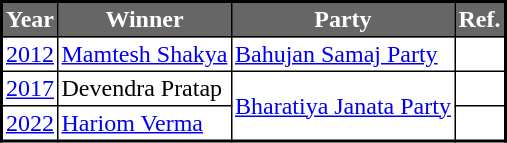<table class="sortable" cellpadding="2" cellspacing="0" border="1" style="border-collapse: collapse; border: 2px #000000 solid; font-size: x-big; font-family: verdana">
<tr>
<th style="background-color:#666666; color:white">Year</th>
<th style="background-color:#666666; color:white">Winner</th>
<th style="background-color:#666666; color:white">Party</th>
<th style="background-color:#666666; color:white">Ref.</th>
</tr>
<tr>
<td><a href='#'>2012</a></td>
<td><a href='#'>Mamtesh Shakya</a></td>
<td><a href='#'>Bahujan Samaj Party</a></td>
<td></td>
</tr>
<tr>
<td><a href='#'>2017</a></td>
<td>Devendra Pratap</td>
<td rowspan="2"><a href='#'>Bharatiya Janata Party</a></td>
<td></td>
</tr>
<tr>
<td><a href='#'>2022</a></td>
<td><a href='#'>Hariom Verma</a></td>
<td></td>
</tr>
</table>
